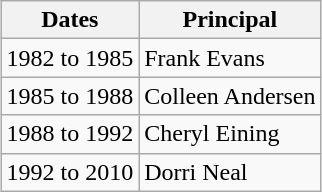<table class="wikitable" style="margin: 1em auto 1em auto">
<tr>
<th>Dates</th>
<th>Principal</th>
</tr>
<tr>
<td>1982 to 1985</td>
<td>Frank Evans</td>
</tr>
<tr>
<td>1985 to 1988</td>
<td>Colleen Andersen</td>
</tr>
<tr>
<td>1988 to 1992</td>
<td>Cheryl Eining</td>
</tr>
<tr>
<td>1992 to 2010</td>
<td>Dorri Neal</td>
</tr>
</table>
